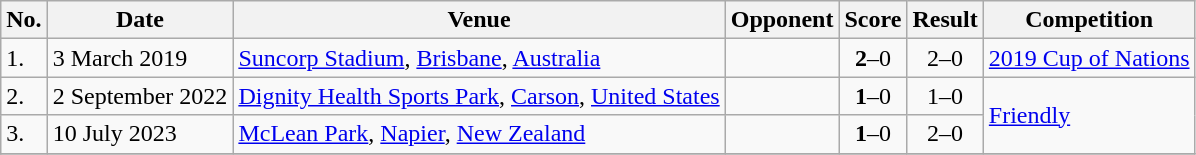<table class="wikitable">
<tr>
<th>No.</th>
<th>Date</th>
<th>Venue</th>
<th>Opponent</th>
<th>Score</th>
<th>Result</th>
<th>Competition</th>
</tr>
<tr>
<td>1.</td>
<td>3 March 2019</td>
<td><a href='#'>Suncorp Stadium</a>, <a href='#'>Brisbane</a>, <a href='#'>Australia</a></td>
<td></td>
<td align=center><strong>2</strong>–0</td>
<td align=center>2–0</td>
<td><a href='#'>2019 Cup of Nations</a></td>
</tr>
<tr>
<td>2.</td>
<td>2 September 2022</td>
<td><a href='#'>Dignity Health Sports Park</a>, <a href='#'>Carson</a>, <a href='#'>United States</a></td>
<td></td>
<td align=center><strong>1</strong>–0</td>
<td align=center>1–0</td>
<td rowspan=2><a href='#'>Friendly</a></td>
</tr>
<tr>
<td>3.</td>
<td>10 July 2023</td>
<td><a href='#'>McLean Park</a>, <a href='#'>Napier</a>, <a href='#'>New Zealand</a></td>
<td></td>
<td align=center><strong>1</strong>–0</td>
<td align=center>2–0</td>
</tr>
<tr>
</tr>
</table>
